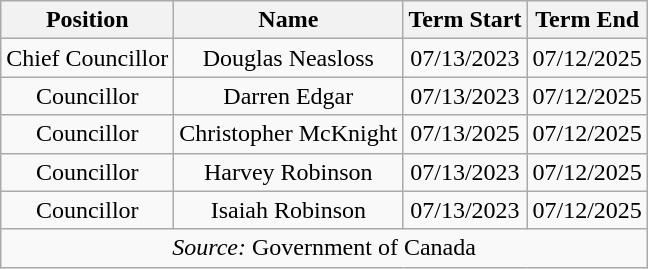<table class=wikitable style="text-align: center;">
<tr>
<th>Position</th>
<th>Name</th>
<th>Term Start</th>
<th>Term End</th>
</tr>
<tr>
<td>Chief	Councillor</td>
<td>Douglas Neasloss</td>
<td>07/13/2023</td>
<td>07/12/2025</td>
</tr>
<tr>
<td>Councillor</td>
<td>Darren Edgar</td>
<td>07/13/2023</td>
<td>07/12/2025</td>
</tr>
<tr>
<td>Councillor</td>
<td>Christopher McKnight</td>
<td>07/13/2025</td>
<td>07/12/2025</td>
</tr>
<tr>
<td>Councillor</td>
<td>Harvey Robinson</td>
<td>07/13/2023</td>
<td>07/12/2025</td>
</tr>
<tr>
<td>Councillor</td>
<td>Isaiah Robinson</td>
<td>07/13/2023</td>
<td>07/12/2025</td>
</tr>
<tr>
<td colspan=4 style="text-align: center;"><em>Source:</em> Government of Canada</td>
</tr>
</table>
